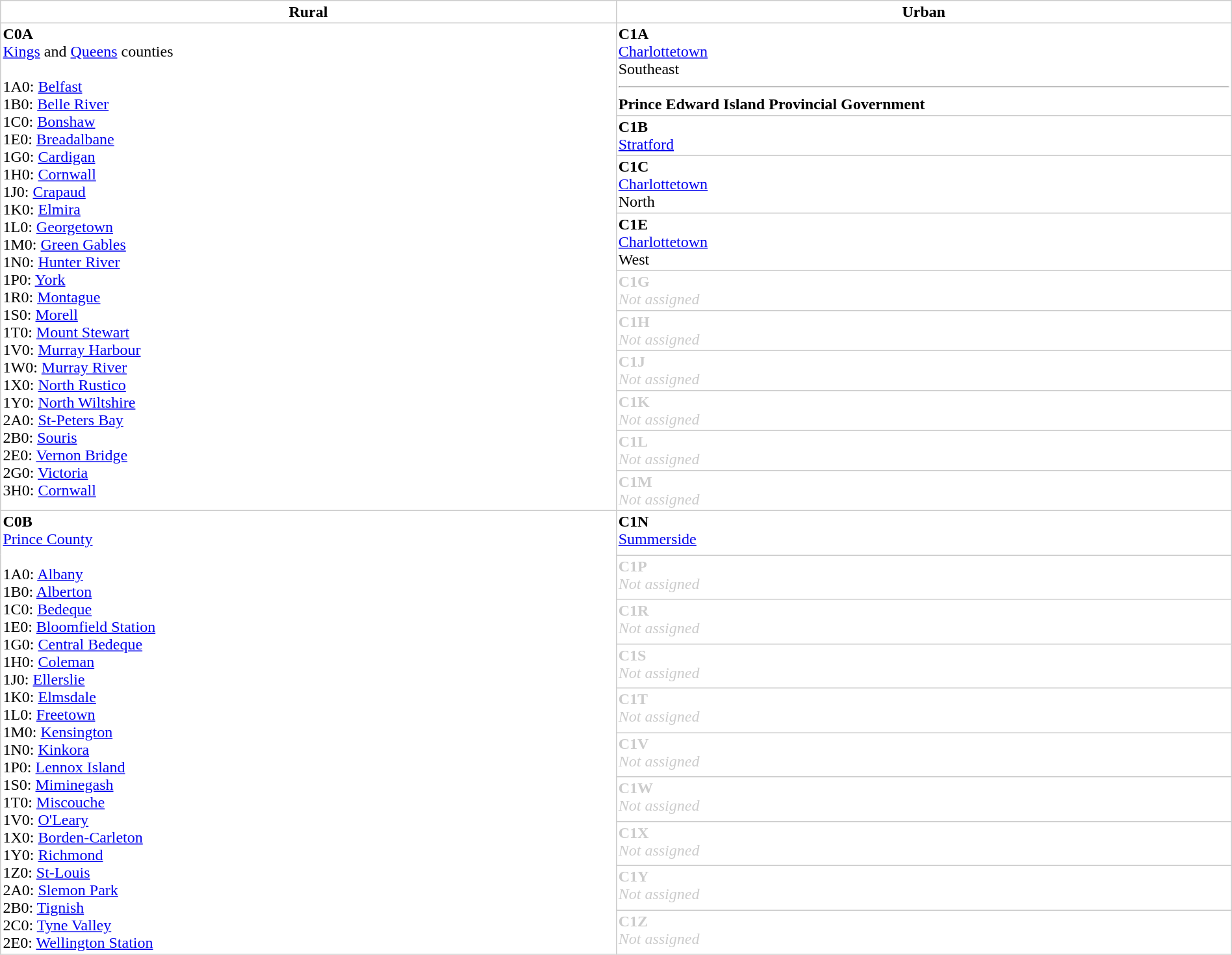<table rules="all" width=100% cellspacing=0 cellpadding=2 style="border-collapse: collapse; border: 1px solid #ccc;">
<tr>
<th>Rural</th>
<th>Urban</th>
</tr>
<tr>
<td width=50% rowspan=10 valign=top><span><strong>C0A</strong><br><a href='#'>Kings</a> and <a href='#'>Queens</a> counties</span><br><br><span>
1A0: <a href='#'>Belfast</a><br>
1B0: <a href='#'>Belle River</a><br>
1C0: <a href='#'>Bonshaw</a><br>
1E0: <a href='#'>Breadalbane</a><br>
1G0: <a href='#'>Cardigan</a><br>
1H0: <a href='#'>Cornwall</a><br>
1J0: <a href='#'>Crapaud</a><br>
1K0: <a href='#'>Elmira</a><br>
1L0: <a href='#'>Georgetown</a><br>
1M0: <a href='#'>Green Gables</a><br>
1N0: <a href='#'>Hunter River</a><br>
1P0: <a href='#'>York</a><br>
1R0: <a href='#'>Montague</a><br>
1S0: <a href='#'>Morell</a><br>
1T0: <a href='#'>Mount Stewart</a><br>
1V0: <a href='#'>Murray Harbour</a><br>
1W0: <a href='#'>Murray River</a><br>
1X0: <a href='#'>North Rustico</a><br>
1Y0: <a href='#'>North Wiltshire</a><br>
2A0: <a href='#'>St-Peters Bay</a><br>
2B0: <a href='#'>Souris</a><br>
2E0: <a href='#'>Vernon Bridge</a><br>
2G0: <a href='#'>Victoria</a><br>
3H0: <a href='#'>Cornwall</a>
</span></td>
<td width=50% valign=top><span><strong>C1A</strong><br><a href='#'>Charlottetown</a><br>Southeast<hr><span><strong>Prince Edward Island Provincial Government</strong></span></span></td>
</tr>
<tr>
<td width=50% valign=top><span><strong>C1B</strong><br><a href='#'>Stratford</a></span></td>
</tr>
<tr>
<td width=50% valign=top><span><strong>C1C</strong><br><a href='#'>Charlottetown</a><br>North</span></td>
</tr>
<tr>
<td width=50% valign=top><span><strong>C1E</strong><br><a href='#'>Charlottetown</a><br>West</span></td>
</tr>
<tr>
<td width=50% valign=top style="color: #CCC;"><span><strong>C1G</strong><br><em>Not assigned</em></span></td>
</tr>
<tr>
<td width=50% valign=top style="color: #CCC;"><span><strong>C1H</strong><br><em>Not assigned</em></span></td>
</tr>
<tr>
<td width=50% valign=top style="color: #CCC;"><span><strong>C1J</strong><br><em>Not assigned</em></span></td>
</tr>
<tr>
<td width=50% valign=top style="color: #CCC;"><span><strong>C1K</strong><br><em>Not assigned</em></span></td>
</tr>
<tr>
<td width=50% valign=top style="color: #CCC;"><span><strong>C1L</strong><br><em>Not assigned</em></span></td>
</tr>
<tr>
<td width=50% valign=top style="color: #CCC;"><span><strong>C1M</strong><br><em>Not assigned</em></span></td>
</tr>
<tr>
<td width=50% rowspan=10 valign=top><span><strong>C0B</strong><br><a href='#'>Prince County</a></span><br><br><span>
1A0: <a href='#'>Albany</a><br>
1B0: <a href='#'>Alberton</a><br>
1C0: <a href='#'>Bedeque</a><br>
1E0: <a href='#'>Bloomfield Station</a><br>
1G0: <a href='#'>Central Bedeque</a><br>
1H0: <a href='#'>Coleman</a><br>
1J0: <a href='#'>Ellerslie</a><br>
1K0: <a href='#'>Elmsdale</a><br>
1L0: <a href='#'>Freetown</a><br>
1M0: <a href='#'>Kensington</a><br>
1N0: <a href='#'>Kinkora</a><br>
1P0: <a href='#'>Lennox Island</a><br>
1S0: <a href='#'>Miminegash</a><br>
1T0: <a href='#'>Miscouche</a><br>
1V0: <a href='#'>O'Leary</a><br>
1X0: <a href='#'>Borden-Carleton</a><br>
1Y0: <a href='#'>Richmond</a><br>
1Z0: <a href='#'>St-Louis</a><br>
2A0: <a href='#'>Slemon Park</a><br>
2B0: <a href='#'>Tignish</a><br>
2C0: <a href='#'>Tyne Valley</a><br>
2E0: <a href='#'>Wellington Station</a><br>
</span></td>
<td width=50% valign=top><span><strong>C1N</strong><br><a href='#'>Summerside</a></span></td>
</tr>
<tr>
<td width=50% valign=top style="color: #CCC;"><span><strong>C1P</strong><br><em>Not assigned</em></span></td>
</tr>
<tr>
<td width=50% valign=top style="color: #CCC;"><span><strong>C1R</strong><br><em>Not assigned</em></span></td>
</tr>
<tr>
<td width=50% valign=top style="color: #CCC;"><span><strong>C1S</strong><br><em>Not assigned</em></span></td>
</tr>
<tr>
<td width=50% valign=top style="color: #CCC;"><span><strong>C1T</strong><br><em>Not assigned</em></span></td>
</tr>
<tr>
<td width=50% valign=top style="color: #CCC;"><span><strong>C1V</strong><br><em>Not assigned</em></span></td>
</tr>
<tr>
<td width=50% valign=top style="color: #CCC;"><span><strong>C1W</strong><br><em>Not assigned</em></span></td>
</tr>
<tr>
<td width=50% valign=top style="color: #CCC;"><span><strong>C1X</strong><br><em>Not assigned</em></span></td>
</tr>
<tr>
<td width=50% valign=top style="color: #CCC;"><span><strong>C1Y</strong><br><em>Not assigned</em></span></td>
</tr>
<tr>
<td width=50% valign=top style="color: #CCC;"><span><strong>C1Z</strong><br><em>Not assigned</em></span></td>
</tr>
</table>
